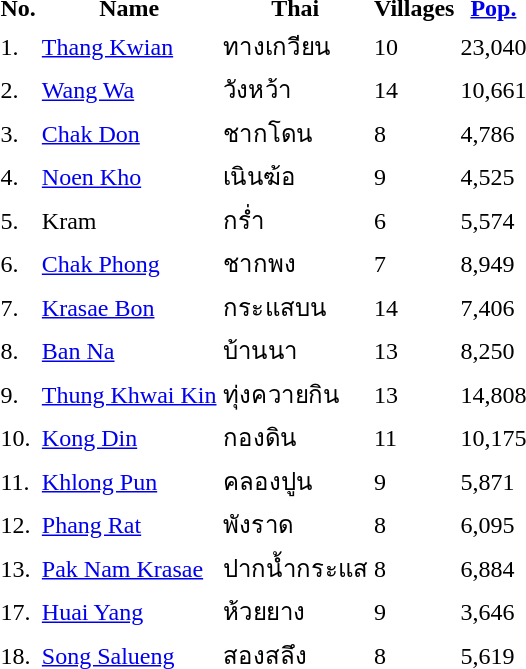<table>
<tr>
<th>No.</th>
<th>Name</th>
<th>Thai</th>
<th>Villages</th>
<th><a href='#'>Pop.</a></th>
</tr>
<tr>
<td>1.</td>
<td><a href='#'>Thang Kwian</a></td>
<td>ทางเกวียน</td>
<td>10</td>
<td>23,040</td>
</tr>
<tr>
<td>2.</td>
<td><a href='#'>Wang Wa</a></td>
<td>วังหว้า</td>
<td>14</td>
<td>10,661</td>
</tr>
<tr>
<td>3.</td>
<td><a href='#'>Chak Don</a></td>
<td>ชากโดน</td>
<td>8</td>
<td>4,786</td>
</tr>
<tr>
<td>4.</td>
<td><a href='#'>Noen Kho</a></td>
<td>เนินฆ้อ</td>
<td>9</td>
<td>4,525</td>
</tr>
<tr>
<td>5.</td>
<td>Kram</td>
<td>กร่ำ</td>
<td>6</td>
<td>5,574</td>
</tr>
<tr>
<td>6.</td>
<td><a href='#'>Chak Phong</a></td>
<td>ชากพง</td>
<td>7</td>
<td>8,949</td>
</tr>
<tr>
<td>7.</td>
<td><a href='#'>Krasae Bon</a></td>
<td>กระแสบน</td>
<td>14</td>
<td>7,406</td>
</tr>
<tr>
<td>8.</td>
<td><a href='#'>Ban Na</a></td>
<td>บ้านนา</td>
<td>13</td>
<td>8,250</td>
</tr>
<tr>
<td>9.</td>
<td><a href='#'>Thung Khwai Kin</a></td>
<td>ทุ่งควายกิน</td>
<td>13</td>
<td>14,808</td>
</tr>
<tr>
<td>10.</td>
<td><a href='#'>Kong Din</a></td>
<td>กองดิน</td>
<td>11</td>
<td>10,175</td>
</tr>
<tr>
<td>11.</td>
<td><a href='#'>Khlong Pun</a></td>
<td>คลองปูน</td>
<td>9</td>
<td>5,871</td>
</tr>
<tr>
<td>12.</td>
<td><a href='#'>Phang Rat</a></td>
<td>พังราด</td>
<td>8</td>
<td>6,095</td>
</tr>
<tr>
<td>13.</td>
<td><a href='#'>Pak Nam Krasae</a></td>
<td>ปากน้ำกระแส</td>
<td>8</td>
<td>6,884</td>
</tr>
<tr>
<td>17.</td>
<td><a href='#'>Huai Yang</a></td>
<td>ห้วยยาง</td>
<td>9</td>
<td>3,646</td>
</tr>
<tr>
<td>18.</td>
<td><a href='#'>Song Salueng</a></td>
<td>สองสลึง</td>
<td>8</td>
<td>5,619</td>
</tr>
</table>
